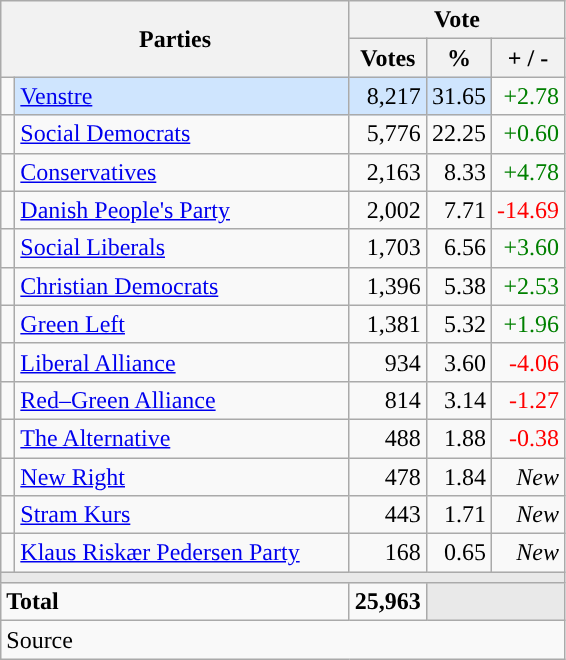<table class="wikitable" style="text-align:right;">
<tr>
<th style="text-align:centre;" rowspan="2" colspan="2" width="225">Parties</th>
<th colspan="3">Vote</th>
</tr>
<tr>
<th width="15">Votes</th>
<th width="15">%</th>
<th width="15">+ / -</th>
</tr>
<tr>
<td width="2" style="color:inherit;background:"></td>
<td bgcolor=#cfe5fe  align="left"><a href='#'>Venstre</a></td>
<td bgcolor=#cfe5fe>8,217</td>
<td bgcolor=#cfe5fe>31.65</td>
<td style=color:green;>+2.78</td>
</tr>
<tr>
<td width="2" style="color:inherit;background:"></td>
<td align="left"><a href='#'>Social Democrats</a></td>
<td>5,776</td>
<td>22.25</td>
<td style=color:green;>+0.60</td>
</tr>
<tr>
<td width="2" style="color:inherit;background:"></td>
<td align="left"><a href='#'>Conservatives</a></td>
<td>2,163</td>
<td>8.33</td>
<td style=color:green;>+4.78</td>
</tr>
<tr>
<td width="2" style="color:inherit;background:"></td>
<td align="left"><a href='#'>Danish People's Party</a></td>
<td>2,002</td>
<td>7.71</td>
<td style=color:red;>-14.69</td>
</tr>
<tr>
<td width="2" style="color:inherit;background:"></td>
<td align="left"><a href='#'>Social Liberals</a></td>
<td>1,703</td>
<td>6.56</td>
<td style=color:green;>+3.60</td>
</tr>
<tr>
<td width="2" style="color:inherit;background:"></td>
<td align="left"><a href='#'>Christian Democrats</a></td>
<td>1,396</td>
<td>5.38</td>
<td style=color:green;>+2.53</td>
</tr>
<tr>
<td width="2" style="color:inherit;background:"></td>
<td align="left"><a href='#'>Green Left</a></td>
<td>1,381</td>
<td>5.32</td>
<td style=color:green;>+1.96</td>
</tr>
<tr>
<td width="2" style="color:inherit;background:"></td>
<td align="left"><a href='#'>Liberal Alliance</a></td>
<td>934</td>
<td>3.60</td>
<td style=color:red;>-4.06</td>
</tr>
<tr>
<td width="2" style="color:inherit;background:"></td>
<td align="left"><a href='#'>Red–Green Alliance</a></td>
<td>814</td>
<td>3.14</td>
<td style=color:red;>-1.27</td>
</tr>
<tr>
<td width="2" style="color:inherit;background:"></td>
<td align="left"><a href='#'>The Alternative</a></td>
<td>488</td>
<td>1.88</td>
<td style=color:red;>-0.38</td>
</tr>
<tr>
<td width="2" style="color:inherit;background:"></td>
<td align="left"><a href='#'>New Right</a></td>
<td>478</td>
<td>1.84</td>
<td><em>New</em></td>
</tr>
<tr>
<td width="2" style="color:inherit;background:"></td>
<td align="left"><a href='#'>Stram Kurs</a></td>
<td>443</td>
<td>1.71</td>
<td><em>New</em></td>
</tr>
<tr>
<td width="2" style="color:inherit;background:"></td>
<td align="left"><a href='#'>Klaus Riskær Pedersen Party</a></td>
<td>168</td>
<td>0.65</td>
<td><em>New</em></td>
</tr>
<tr>
<td colspan="7" bgcolor="#E9E9E9"></td>
</tr>
<tr>
<td align="left" colspan="2"><strong>Total</strong></td>
<td><strong>25,963</strong></td>
<td bgcolor="#E9E9E9" colspan="2"></td>
</tr>
<tr>
<td align="left" colspan="6">Source</td>
</tr>
</table>
